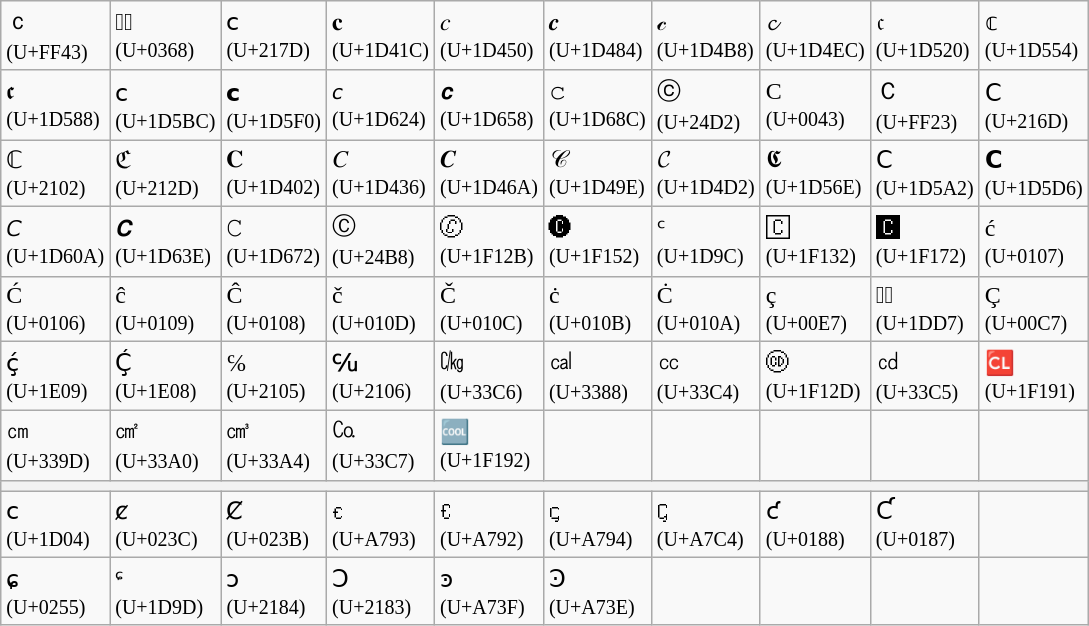<table class="wikitable">
<tr>
<td>ｃ <br><small>(U+FF43)</small></td>
<td>◌ͨ <br><small>(U+0368)</small></td>
<td>ⅽ <br><small>(U+217D)</small></td>
<td>𝐜 <br><small>(U+1D41C)</small></td>
<td>𝑐 <br><small>(U+1D450)</small></td>
<td>𝒄 <br><small>(U+1D484)</small></td>
<td>𝒸 <br><small>(U+1D4B8)</small></td>
<td>𝓬 <br><small>(U+1D4EC)</small></td>
<td>𝔠 <br><small>(U+1D520)</small></td>
<td>𝕔<br><small>(U+1D554)</small></td>
</tr>
<tr>
<td>𝖈 <br><small>(U+1D588)</small></td>
<td>𝖼 <br><small>(U+1D5BC)</small></td>
<td>𝗰 <br><small>(U+1D5F0)</small></td>
<td>𝘤 <br><small>(U+1D624)</small></td>
<td>𝙘 <br><small>(U+1D658)</small></td>
<td>𝚌 <br><small>(U+1D68C)</small></td>
<td>ⓒ <br><small>(U+24D2)</small></td>
<td>C <br><small>(U+0043)</small></td>
<td>Ｃ <br><small>(U+FF23)</small></td>
<td>Ⅽ <br><small>(U+216D)</small></td>
</tr>
<tr>
<td>ℂ <br><small>(U+2102)</small></td>
<td>ℭ <br><small>(U+212D)</small></td>
<td>𝐂 <br><small>(U+1D402)</small></td>
<td>𝐶 <br><small>(U+1D436)</small></td>
<td>𝑪 <br><small>(U+1D46A)</small></td>
<td>𝒞 <br><small>(U+1D49E)</small></td>
<td>𝓒 <br><small>(U+1D4D2)</small></td>
<td>𝕮 <br><small>(U+1D56E)</small></td>
<td>𝖢 <br><small>(U+1D5A2)</small></td>
<td>𝗖 <br><small>(U+1D5D6)</small></td>
</tr>
<tr>
<td>𝘊 <br><small>(U+1D60A)</small></td>
<td>𝘾 <br><small>(U+1D63E)</small></td>
<td>𝙲 <br><small>(U+1D672)</small></td>
<td>Ⓒ <br><small>(U+24B8)</small></td>
<td>🄫 <br><small>(U+1F12B)</small></td>
<td>🅒 <br><small>(U+1F152)</small></td>
<td>ᶜ <br><small>(U+1D9C)</small></td>
<td>🄲 <br><small>(U+1F132)</small></td>
<td>🅲 <br><small>(U+1F172)</small></td>
<td>ć <br><small>(U+0107)</small></td>
</tr>
<tr>
<td>Ć <br><small>(U+0106)</small></td>
<td>ĉ <br><small>(U+0109)</small></td>
<td>Ĉ <br><small>(U+0108)</small></td>
<td>č <br><small>(U+010D)</small></td>
<td>Č <br><small>(U+010C)</small></td>
<td>ċ <br><small>(U+010B)</small></td>
<td>Ċ <br><small>(U+010A)</small></td>
<td>ç <br><small>(U+00E7)</small></td>
<td>◌ᷗ <br><small>(U+1DD7)</small></td>
<td>Ç <br><small>(U+00C7)</small></td>
</tr>
<tr>
<td>ḉ <br><small>(U+1E09)</small></td>
<td>Ḉ <br><small>(U+1E08)</small></td>
<td>℅ <br><small>(U+2105)</small></td>
<td>℆ <br><small>(U+2106)</small></td>
<td>㏆ <br><small>(U+33C6)</small></td>
<td>㎈ <br><small>(U+3388)</small></td>
<td>㏄ <br><small>(U+33C4)</small></td>
<td>🄭 <br><small>(U+1F12D)</small></td>
<td>㏅ <br><small>(U+33C5)</small></td>
<td>🆑 <br><small>(U+1F191)</small></td>
</tr>
<tr>
<td>㎝ <br><small>(U+339D)</small></td>
<td>㎠ <br><small>(U+33A0)</small></td>
<td>㎤ <br><small>(U+33A4)</small></td>
<td>㏇ <br><small>(U+33C7)</small></td>
<td>🆒 <br><small>(U+1F192)</small></td>
<td></td>
<td></td>
<td></td>
<td></td>
<td></td>
</tr>
<tr>
<th colspan=10></th>
</tr>
<tr>
<td>ᴄ <br><small>(U+1D04)</small></td>
<td>ȼ <br><small>(U+023C)</small></td>
<td>Ȼ <br><small>(U+023B)</small></td>
<td>ꞓ <br><small>(U+A793)</small></td>
<td>Ꞓ <br><small>(U+A792)</small></td>
<td>ꞔ <br><small>(U+A794)</small></td>
<td>Ꞔ <br><small>(U+A7C4)</small></td>
<td>ƈ <br><small>(U+0188)</small></td>
<td>Ƈ <br><small>(U+0187)</small></td>
<td></td>
</tr>
<tr>
<td>ɕ <br><small>(U+0255)</small></td>
<td>ᶝ <br><small>(U+1D9D)</small></td>
<td>ↄ <br><small>(U+2184)</small></td>
<td>Ↄ <br><small>(U+2183)</small></td>
<td>ꜿ <br><small>(U+A73F)</small></td>
<td>Ꜿ <br><small>(U+A73E)</small></td>
<td></td>
<td></td>
<td></td>
<td></td>
</tr>
</table>
